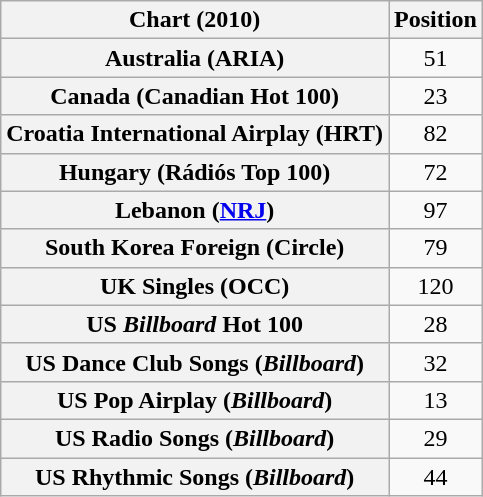<table class="wikitable sortable plainrowheaders" style="text-align:center">
<tr>
<th scope="col">Chart (2010)</th>
<th scope="col">Position</th>
</tr>
<tr>
<th scope="row">Australia (ARIA)</th>
<td style="text-align:center;">51</td>
</tr>
<tr>
<th scope="row">Canada (Canadian Hot 100)</th>
<td>23</td>
</tr>
<tr>
<th scope="row">Croatia International Airplay (HRT)</th>
<td>82</td>
</tr>
<tr>
<th scope="row">Hungary (Rádiós Top 100)</th>
<td>72</td>
</tr>
<tr>
<th scope="row">Lebanon (<a href='#'>NRJ</a>)</th>
<td>97</td>
</tr>
<tr>
<th scope="row">South Korea Foreign (Circle)</th>
<td>79</td>
</tr>
<tr>
<th scope="row">UK Singles (OCC)</th>
<td>120</td>
</tr>
<tr>
<th scope="row">US <em>Billboard</em> Hot 100</th>
<td>28</td>
</tr>
<tr>
<th scope="row">US Dance Club Songs (<em>Billboard</em>)</th>
<td>32</td>
</tr>
<tr>
<th scope="row">US Pop Airplay (<em>Billboard</em>)</th>
<td>13</td>
</tr>
<tr>
<th scope="row">US Radio Songs (<em>Billboard</em>)</th>
<td>29</td>
</tr>
<tr>
<th scope="row">US Rhythmic Songs (<em>Billboard</em>)</th>
<td>44</td>
</tr>
</table>
